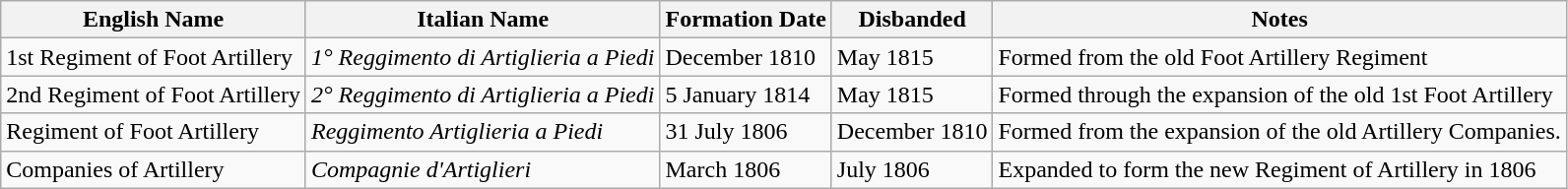<table class="wikitable sortable">
<tr>
<th>English Name</th>
<th>Italian Name</th>
<th>Formation Date</th>
<th>Disbanded</th>
<th>Notes</th>
</tr>
<tr>
<td>1st Regiment of Foot Artillery</td>
<td><em>1° Reggimento di Artiglieria a Piedi</em></td>
<td>December 1810</td>
<td>May 1815</td>
<td>Formed from the old Foot Artillery Regiment</td>
</tr>
<tr>
<td>2nd Regiment of Foot Artillery</td>
<td><em>2° Reggimento di Artiglieria a Piedi</em></td>
<td>5 January 1814</td>
<td>May 1815</td>
<td>Formed through the expansion of the old 1st Foot Artillery</td>
</tr>
<tr>
<td>Regiment of Foot Artillery</td>
<td><em>Reggimento Artiglieria a Piedi</em></td>
<td>31 July 1806</td>
<td>December 1810</td>
<td>Formed from the expansion of the old Artillery Companies.</td>
</tr>
<tr>
<td>Companies of Artillery</td>
<td><em>Compagnie d'Artiglieri</em></td>
<td>March 1806</td>
<td>July 1806</td>
<td>Expanded to form the new Regiment of Artillery in 1806</td>
</tr>
</table>
